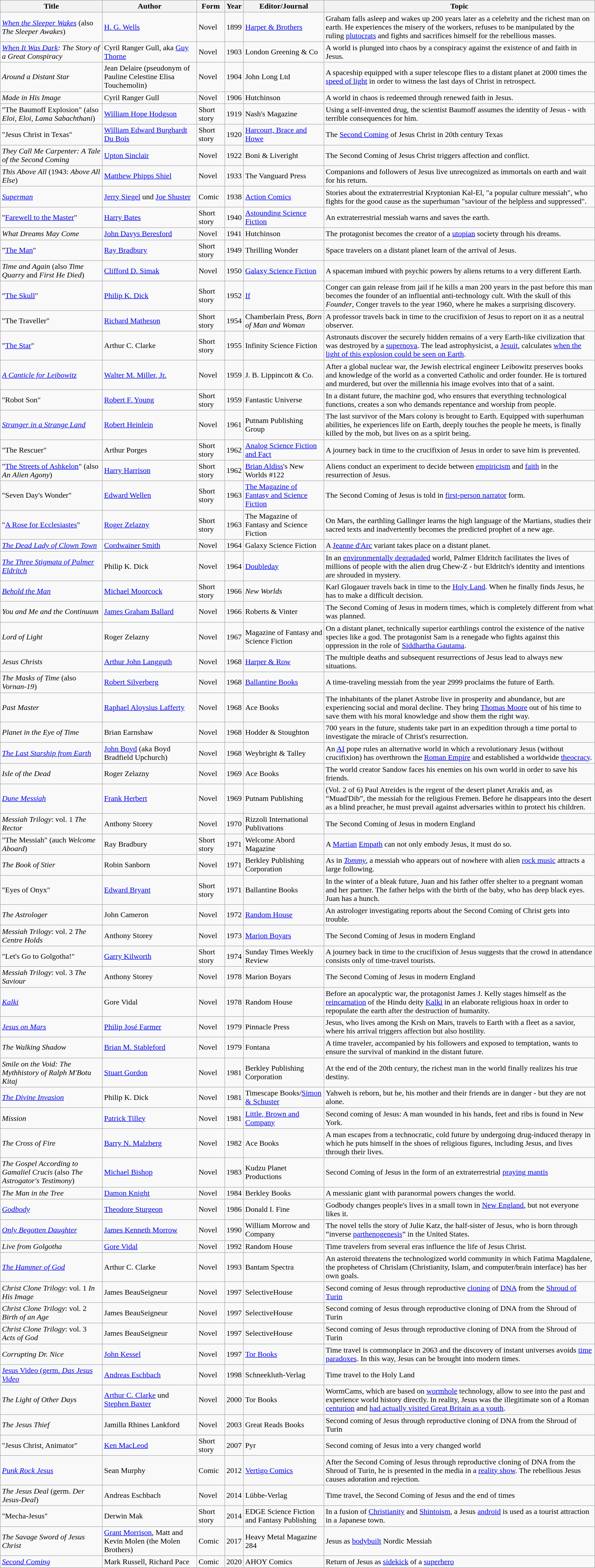<table class="wikitable sortable">
<tr>
<th>Title</th>
<th>Author</th>
<th>Form</th>
<th>Year</th>
<th>Editor/Journal</th>
<th>Topic</th>
</tr>
<tr>
<td><em><a href='#'>When the Sleeper Wakes</a></em> (also <em>The Sleeper Awakes</em>)</td>
<td data-sort-value="Wells, Herbert George"><a href='#'>H. G. Wells</a></td>
<td>Novel</td>
<td>1899</td>
<td><a href='#'>Harper & Brothers</a></td>
<td>Graham falls asleep and wakes up 200 years later as a celebrity and the richest man on earth. He experiences the misery of the workers, refuses to be manipulated by the ruling <a href='#'>plutocrats</a> and fights and sacrifices himself for the rebellious masses.</td>
</tr>
<tr>
<td><em><a href='#'>When It Was Dark</a>: The Story of a Great Conspiracy</em></td>
<td data-sort-value="Gull, Cyril Ranger">Cyril Ranger Gull, aka <a href='#'>Guy Thorne</a></td>
<td>Novel</td>
<td>1903</td>
<td>London Greening & Co</td>
<td>A world is plunged into chaos by a conspiracy against the existence of and faith in Jesus.</td>
</tr>
<tr>
<td><em>Around a Distant Star</em></td>
<td data-sort-value="Delaire, Jean">Jean Delaire (pseudonym of Pauline Celestine Elisa Touchemolin)</td>
<td>Novel</td>
<td>1904</td>
<td>John Long Ltd</td>
<td>A spaceship equipped with a super telescope flies to a distant planet at 2000 times the <a href='#'>speed of light</a> in order to witness the last days of Christ in retrospect.</td>
</tr>
<tr>
<td><em>Made in His Image</em></td>
<td data-sort-value="Gull, Cyril Ranger">Cyril Ranger Gull</td>
<td>Novel</td>
<td>1906</td>
<td>Hutchinson</td>
<td>A world in chaos is redeemed through renewed faith in Jesus.</td>
</tr>
<tr>
<td>"The Baumoff Explosion" (also <em>Eloi, Eloi, Lama Sabachthani</em>)</td>
<td data-sort-value="Hodgson, William Hope"><a href='#'>William Hope Hodgson</a></td>
<td>Short story</td>
<td>1919</td>
<td>Nash's Magazine</td>
<td>Using a self-invented drug, the scientist Baumoff assumes the identity of Jesus - with terrible consequences for him.</td>
</tr>
<tr>
<td>"Jesus Christ in Texas"</td>
<td data-sort-value="Du Bois, William Edward Burghardt"><a href='#'>William Edward Burghardt Du Bois</a></td>
<td>Short story</td>
<td>1920</td>
<td><a href='#'>Harcourt, Brace and Howe</a></td>
<td>The <a href='#'>Second Coming</a> of Jesus Christ in 20th century Texas</td>
</tr>
<tr>
<td><em>They Call Me Carpenter: A Tale of the Second Coming</em></td>
<td data-sort-value="Sinclair, Upton"><a href='#'>Upton Sinclair</a></td>
<td>Novel</td>
<td>1922</td>
<td>Boni & Liveright</td>
<td>The Second Coming of Jesus Christ triggers affection and conflict.</td>
</tr>
<tr>
<td><em>This Above All</em> (1943: <em>Above All Else</em>)</td>
<td data-sort-value="Shiel, Matthew Phipps"><a href='#'>Matthew Phipps Shiel</a></td>
<td>Novel</td>
<td>1933</td>
<td>The Vanguard Press</td>
<td>Companions and followers of Jesus live unrecognized as immortals on earth and wait for his return.</td>
</tr>
<tr>
<td><em><a href='#'>Superman</a></em></td>
<td data-sort-value="Siegel, Jerry"><a href='#'>Jerry Siegel</a> und <a href='#'>Joe Shuster</a></td>
<td>Comic</td>
<td>1938</td>
<td><a href='#'>Action Comics</a></td>
<td>Stories about the extraterrestrial Kryptonian Kal-El, "a popular culture messiah", who fights for the good cause as the superhuman "saviour of the helpless and suppressed".</td>
</tr>
<tr>
<td>"<a href='#'>Farewell to the Master</a>"</td>
<td data-sort-value="Bates, Harry"><a href='#'>Harry Bates</a></td>
<td>Short story</td>
<td>1940</td>
<td><a href='#'>Astounding Science Fiction</a></td>
<td>An extraterrestrial messiah warns and saves the earth.</td>
</tr>
<tr>
<td><em>What Dreams May Come</em></td>
<td data-sort-value="Beresford, John Davys"><a href='#'>John Davys Beresford</a></td>
<td>Novel</td>
<td>1941</td>
<td>Hutchinson</td>
<td>The protagonist becomes the creator of a <a href='#'>utopian</a> society through his dreams.</td>
</tr>
<tr>
<td>"<a href='#'>The Man</a>"</td>
<td data-sort-value="Bradbury, Ray"><a href='#'>Ray Bradbury</a></td>
<td>Short story</td>
<td>1949</td>
<td>Thrilling Wonder</td>
<td>Space travelers on a distant planet learn of the arrival of Jesus.</td>
</tr>
<tr>
<td><em>Time and Again</em> (also <em>Time Quarry</em> and <em>First He Died</em>)</td>
<td data-sort-value="Simak, Clifford D."><a href='#'>Clifford D. Simak</a></td>
<td>Novel</td>
<td>1950</td>
<td><a href='#'>Galaxy Science Fiction</a></td>
<td>A spaceman imbued with psychic powers by aliens returns to a very different Earth.</td>
</tr>
<tr>
<td>"<a href='#'>The Skull</a>"</td>
<td data-sort-value="Dick, Philip K."><a href='#'>Philip K. Dick</a></td>
<td>Short story</td>
<td>1952</td>
<td><a href='#'>If</a></td>
<td>Conger can gain release from jail if he kills a man 200 years in the past before this man becomes the founder of an influential anti-technology cult. With the skull of this <em>Founder</em>, Conger travels to the year 1960, where he makes a surprising discovery.</td>
</tr>
<tr>
<td>"The Traveller"</td>
<td data-sort-value="Matheson, Richard"><a href='#'>Richard Matheson</a></td>
<td>Short story</td>
<td>1954</td>
<td>Chamberlain Press, <em>Born of Man and Woman</em></td>
<td>A professor travels back in time to the crucifixion of Jesus to report on it as a neutral observer.</td>
</tr>
<tr>
<td>"<a href='#'>The Star</a>"</td>
<td data-sort-value="Clarke, Arthur C.">Arthur C. Clarke</td>
<td>Short story</td>
<td>1955</td>
<td>Infinity Science Fiction</td>
<td>Astronauts discover the securely hidden remains of a very Earth-like civilization that was destroyed by a <a href='#'>supernova</a>. The lead astrophysicist, a <a href='#'>Jesuit</a>, calculates <a href='#'>when the light of this explosion could be seen on Earth</a>.</td>
</tr>
<tr>
<td><em><a href='#'>A Canticle for Leibowitz</a></em></td>
<td data-sort-value="Miller, Walter M."><a href='#'>Walter M. Miller, Jr.</a></td>
<td>Novel</td>
<td>1959</td>
<td>J. B. Lippincott & Co.</td>
<td>After a global nuclear war, the Jewish electrical engineer Leibowitz preserves books and knowledge of the world as a converted Catholic and order founder. He is tortured and murdered, but over the millennia his image evolves into that of a saint.</td>
</tr>
<tr>
<td>"Robot Son"</td>
<td data-sort-value="Young, Robert F."><a href='#'>Robert F. Young</a></td>
<td>Short story</td>
<td>1959</td>
<td>Fantastic Universe</td>
<td>In a distant future, the machine god, who ensures that everything technological functions, creates a son who demands repentance and worship from people.</td>
</tr>
<tr>
<td><em><a href='#'>Stranger in a Strange Land</a></em></td>
<td data-sort-value="Heinlein, Robert"><a href='#'>Robert Heinlein</a></td>
<td>Novel</td>
<td>1961</td>
<td>Putnam Publishing Group</td>
<td>The last survivor of the Mars colony is brought to Earth. Equipped with superhuman abilities, he experiences life on Earth, deeply touches the people he meets, is finally killed by the mob, but lives on as a spirit being.</td>
</tr>
<tr>
<td>"The Rescuer"</td>
<td data-sort-value="Porges, Arthur">Arthur Porges</td>
<td>Short story</td>
<td>1962</td>
<td><a href='#'>Analog Science Fiction and Fact</a></td>
<td>A journey back in time to the crucifixion of Jesus in order to save him is prevented.</td>
</tr>
<tr>
<td>"<a href='#'>The Streets of Ashkelon</a>" (also <em>An Alien Agony</em>)</td>
<td data-sort-value="Harrison, Harry"><a href='#'>Harry Harrison</a></td>
<td>Short story</td>
<td>1962</td>
<td><a href='#'>Brian Aldiss</a>'s New Worlds #122</td>
<td>Aliens conduct an experiment to decide between <a href='#'>empiricism</a> and <a href='#'>faith</a> in the resurrection of Jesus.</td>
</tr>
<tr>
<td>"Seven Day's Wonder"</td>
<td data-sort-value="Wellen, Edward"><a href='#'>Edward Wellen</a></td>
<td>Short story</td>
<td>1963</td>
<td><a href='#'>The Magazine of Fantasy and Science Fiction</a></td>
<td>The Second Coming of Jesus is told in <a href='#'>first-person narrator</a> form.</td>
</tr>
<tr>
<td>"<a href='#'>A Rose for Ecclesiastes</a>"</td>
<td data-sort-value="Zelazny, Roger"><a href='#'>Roger Zelazny</a></td>
<td>Short story</td>
<td>1963</td>
<td>The Magazine of Fantasy and Science Fiction</td>
<td>On Mars, the earthling Gallinger learns the high language of the Martians, studies their sacred texts and inadvertently becomes the predicted prophet of a new age.</td>
</tr>
<tr>
<td><em><a href='#'>The Dead Lady of Clown Town</a></em></td>
<td data-sort-value="Smith, Cordwainer"><a href='#'>Cordwainer Smith</a></td>
<td>Novel</td>
<td>1964</td>
<td>Galaxy Science Fiction</td>
<td>A <a href='#'>Jeanne d'Arc</a> variant takes place on a distant planet.</td>
</tr>
<tr>
<td><em><a href='#'>The Three Stigmata of Palmer Eldritch</a></em></td>
<td data-sort-value="Dick, Philip K.">Philip K. Dick</td>
<td>Novel</td>
<td>1964</td>
<td><a href='#'>Doubleday</a></td>
<td>In an <a href='#'>environmentally degradaded</a> world, Palmer Eldritch facilitates the lives of millions of people with the alien drug Chew-Z - but Eldritch's identity and intentions are shrouded in mystery.</td>
</tr>
<tr>
<td><em><a href='#'>Behold the Man</a></em></td>
<td data-sort-value="Moorcock, Michael"><a href='#'>Michael Moorcock</a></td>
<td>Short story</td>
<td>1966</td>
<td><em>New Worlds</em></td>
<td>Karl Glogauer travels back in time to the <a href='#'>Holy Land</a>. When he finally finds Jesus, he has to make a difficult decision.</td>
</tr>
<tr>
<td><em>You and Me and the Continuum</em></td>
<td data-sort-value="Ballard, James Graham"><a href='#'>James Graham Ballard</a></td>
<td>Novel</td>
<td>1966</td>
<td>Roberts & Vinter</td>
<td>The Second Coming of Jesus in modern times, which is completely different from what was planned.</td>
</tr>
<tr>
<td><em>Lord of Light</em></td>
<td data-sort-value="Zelazny, Roger">Roger Zelazny</td>
<td>Novel</td>
<td>1967</td>
<td>Magazine of Fantasy and Science Fiction</td>
<td>On a distant planet, technically superior earthlings control the existence of the native species like a god. The protagonist Sam is a renegade who fights against this oppression in the role of <a href='#'>Siddhartha Gautama</a>.</td>
</tr>
<tr>
<td><em>Jesus Christs</em></td>
<td data-sort-value="Langguth, Arthur John"><a href='#'>Arthur John Langguth</a></td>
<td>Novel</td>
<td>1968</td>
<td><a href='#'>Harper & Row</a></td>
<td>The multiple deaths and subsequent resurrections of Jesus lead to always new situations.</td>
</tr>
<tr>
<td><em>The Masks of Time</em> (also <em>Vornan-19</em>)</td>
<td data-sort-value="Silverberg, Robert"><a href='#'>Robert Silverberg</a></td>
<td>Novel</td>
<td>1968</td>
<td><a href='#'>Ballantine Books</a></td>
<td>A time-traveling messiah from the year 2999 proclaims the future of Earth.</td>
</tr>
<tr>
<td><em>Past Master</em></td>
<td data-sort-value="Lafferty, Raphael Aloysius"><a href='#'>Raphael Aloysius Lafferty</a></td>
<td>Novel</td>
<td>1968</td>
<td>Ace Books</td>
<td>The inhabitants of the planet Astrobe live in prosperity and abundance, but are experiencing social and moral decline. They bring <a href='#'>Thomas Moore</a> out of his time to save them with his moral knowledge and show them the right way.</td>
</tr>
<tr>
<td><em>Planet in the Eye of Time</em></td>
<td data-sort-value="Earnshaw, Brian">Brian Earnshaw</td>
<td>Novel</td>
<td>1968</td>
<td>Hodder & Stoughton</td>
<td>700 years in the future, students take part in an expedition through a time portal to investigate the miracle of Christ's resurrection.</td>
</tr>
<tr>
<td><em><a href='#'>The Last Starship from Earth</a></em></td>
<td data-sort-value="Boyd, John"><a href='#'>John Boyd</a> (aka Boyd Bradfield Upchurch)</td>
<td>Novel</td>
<td>1968</td>
<td>Weybright & Talley</td>
<td>An <a href='#'>AI</a> pope rules an alternative world in which a revolutionary Jesus (without crucifixion) has overthrown the <a href='#'>Roman Empire</a> and established a worldwide <a href='#'>theocracy</a>.</td>
</tr>
<tr>
<td><em>Isle of the Dead</em></td>
<td data-sort-value="Zelazny, Roger">Roger Zelazny</td>
<td>Novel</td>
<td>1969</td>
<td>Ace Books</td>
<td>The world creator Sandow faces his enemies on his own world in order to save his friends.</td>
</tr>
<tr>
<td><em><a href='#'>Dune Messiah</a></em></td>
<td data-sort-value="Herbert, Frank"><a href='#'>Frank Herbert</a></td>
<td>Novel</td>
<td>1969</td>
<td>Putnam Publishing</td>
<td>(Vol. 2 of 6) Paul Atreides is the regent of the desert planet Arrakis and, as “Muad'Dib”, the messiah for the religious Fremen. Before he disappears into the desert as a blind preacher, he must prevail against adversaries within to protect his children.</td>
</tr>
<tr>
<td><em>Messiah Trilogy</em>: vol. 1 <em>The Rector</em></td>
<td data-sort-value="Storey, Anthony">Anthony Storey</td>
<td>Novel</td>
<td>1970</td>
<td>Rizzoli International Publivations</td>
<td>The Second Coming of Jesus in modern England</td>
</tr>
<tr>
<td>"The Messiah" (auch <em>Welcome Aboard</em>)</td>
<td data-sort-value="Bradbury, Ray">Ray Bradbury</td>
<td>Short story</td>
<td>1971</td>
<td>Welcome Abord Magazine</td>
<td>A <a href='#'>Martian</a> <a href='#'>Empath</a> can not only embody Jesus, it must do so.</td>
</tr>
<tr>
<td><em>The Book of Stier</em></td>
<td data-sort-value="Sanborn, Robin">Robin Sanborn</td>
<td>Novel</td>
<td>1971</td>
<td>Berkley Publishing Corporation</td>
<td>As in <em><a href='#'>Tommy</a></em>, a messiah who appears out of nowhere with alien <a href='#'>rock music</a> attracts a large following.</td>
</tr>
<tr>
<td>"Eyes of Onyx"</td>
<td data-sort-value="Edward, Edward"><a href='#'>Edward Bryant</a></td>
<td>Short story</td>
<td>1971</td>
<td>Ballantine Books</td>
<td>In the winter of a bleak future, Juan and his father offer shelter to a pregnant woman and her partner. The father helps with the birth of the baby, who has deep black eyes. Juan has a hunch.</td>
</tr>
<tr>
<td><em>The Astrologer</em></td>
<td data-sort-value="Cameron, John">John Cameron</td>
<td>Novel</td>
<td>1972</td>
<td><a href='#'>Random House</a></td>
<td>An astrologer investigating reports about the Second Coming of Christ gets into trouble.</td>
</tr>
<tr>
<td><em>Messiah Trilogy</em>: vol. 2 <em>The Centre Holds</em></td>
<td data-sort-value="Storey, Anthony">Anthony Storey</td>
<td>Novel</td>
<td>1973</td>
<td><a href='#'>Marion Boyars</a></td>
<td>The Second Coming of Jesus in modern England</td>
</tr>
<tr>
<td>"Let's Go to Golgotha!"</td>
<td data-sort-value="Kilworth, Garry"><a href='#'>Garry Kilworth</a></td>
<td>Short story</td>
<td>1974</td>
<td>Sunday Times Weekly Review</td>
<td>A journey back in time to the crucifixion of Jesus suggests that the crowd in attendance consists only of time-travel tourists.</td>
</tr>
<tr>
<td><em>Messiah Trilogy</em>: vol. 3 <em>The Saviour</em></td>
<td data-sort-value="Storey, Anthony">Anthony Storey</td>
<td>Novel</td>
<td>1978</td>
<td>Marion Boyars</td>
<td>The Second Coming of Jesus in modern England</td>
</tr>
<tr>
<td><em><a href='#'>Kalki</a></em></td>
<td data-sort-value="Vidal, Gore">Gore Vidal</td>
<td>Novel</td>
<td>1978</td>
<td>Random House</td>
<td>Before an apocalyptic war, the protagonist James J. Kelly stages himself as the <a href='#'>reincarnation</a> of the Hindu deity <a href='#'>Kalki</a> in an elaborate religious hoax in order to repopulate the earth after the destruction of humanity.</td>
</tr>
<tr>
<td><em><a href='#'>Jesus on Mars</a></em></td>
<td data-sort-value="Farmer, Philip José"><a href='#'>Philip José Farmer</a></td>
<td>Novel</td>
<td>1979</td>
<td>Pinnacle Press</td>
<td>Jesus, who lives among the Krsh on Mars, travels to Earth with a fleet as a savior, where his arrival triggers affection but also hostility.</td>
</tr>
<tr>
<td><em>The Walking Shadow</em></td>
<td data-sort-value="Stableford, Brian M."><a href='#'>Brian M. Stableford</a></td>
<td>Novel</td>
<td>1979</td>
<td>Fontana</td>
<td>A time traveler, accompanied by his followers and exposed to temptation, wants to ensure the survival of mankind in the distant future.</td>
</tr>
<tr>
<td><em>Smile on the Void: The Mythhistory of Ralph M'Botu Kitaj</em></td>
<td data-sort-value="Gordon, Stuart"><a href='#'>Stuart Gordon</a></td>
<td>Novel</td>
<td>1981</td>
<td>Berkley Publishing Corporation</td>
<td>At the end of the 20th century, the richest man in the world finally realizes his true destiny.</td>
</tr>
<tr>
<td><em><a href='#'>The Divine Invasion</a></em></td>
<td data-sort-value="Dick, Philip K.">Philip K. Dick</td>
<td>Novel</td>
<td>1981</td>
<td>Timescape Books/<a href='#'>Simon & Schuster</a></td>
<td>Yahweh is reborn, but he, his mother and their friends are in danger - but they are not alone.</td>
</tr>
<tr>
<td><em>Mission</em></td>
<td data-sort-value="Tilley, Patrick"><a href='#'>Patrick Tilley</a></td>
<td>Novel</td>
<td>1981</td>
<td><a href='#'>Little, Brown and Company</a></td>
<td>Second coming of Jesus: A man wounded in his hands, feet and ribs is found in New York.</td>
</tr>
<tr>
<td><em>The Cross of Fire</em></td>
<td data-sort-value="Malzberg, Barry N."><a href='#'>Barry N. Malzberg</a></td>
<td>Novel</td>
<td>1982</td>
<td>Ace Books</td>
<td>A man escapes from a technocratic, cold future by undergoing drug-induced therapy in which he puts himself in the shoes of religious figures, including Jesus, and lives through their lives.</td>
</tr>
<tr>
<td><em>The Gospel According to Gamaliel Crucis</em> (also <em>The Astrogator's Testimony</em>)</td>
<td data-sort-value="Bishop, Michael"><a href='#'>Michael Bishop</a></td>
<td>Novel</td>
<td>1983</td>
<td>Kudzu Planet Productions</td>
<td>Second Coming of Jesus in the form of an extraterrestrial <a href='#'>praying mantis</a></td>
</tr>
<tr>
<td><em>The Man in the Tree</em></td>
<td data-sort-value="Knight, Damon"><a href='#'>Damon Knight</a></td>
<td>Novel</td>
<td>1984</td>
<td>Berkley Books</td>
<td>A messianic giant with paranormal powers changes the world.</td>
</tr>
<tr>
<td><em><a href='#'>Godbody</a></em></td>
<td data-sort-value="Sturgeon, Theodore"><a href='#'>Theodore Sturgeon</a></td>
<td>Novel</td>
<td>1986</td>
<td>Donald I. Fine</td>
<td>Godbody changes people's lives in a small town in <a href='#'>New England</a>, but not everyone likes it.</td>
</tr>
<tr>
<td><em><a href='#'>Only Begotten Daughter</a></em></td>
<td data-sort-value="Morrow, James K."><a href='#'>James Kenneth Morrow</a></td>
<td>Novel</td>
<td>1990</td>
<td>William Morrow and Company</td>
<td>The novel tells the story of Julie Katz, the half-sister of Jesus, who is born through “inverse <a href='#'>parthenogenesis</a>” in the United States.</td>
</tr>
<tr>
<td><em>Live from Golgotha</em></td>
<td data-sort-value="Vidal, Gore"><a href='#'>Gore Vidal</a></td>
<td>Novel</td>
<td>1992</td>
<td>Random House</td>
<td>Time travelers from several eras influence the life of Jesus Christ.</td>
</tr>
<tr>
<td><em><a href='#'>The Hammer of God</a></em></td>
<td data-sort-value="Clarke, Arthur C.">Arthur C. Clarke</td>
<td>Novel</td>
<td>1993</td>
<td>Bantam Spectra</td>
<td>An asteroid threatens the technologized world community in which Fatima Magdalene, the prophetess of Chrislam (Christianity, Islam, and computer/brain interface) has her own goals.</td>
</tr>
<tr>
<td><em>Christ Clone Trilogy</em>: vol. 1 <em>In His Image</em></td>
<td data-sort-value="BeauSeigneur, James">James BeauSeigneur</td>
<td>Novel</td>
<td>1997</td>
<td>SelectiveHouse</td>
<td>Second coming of Jesus through reproductive <a href='#'>cloning</a> of <a href='#'>DNA</a> from the <a href='#'>Shroud of Turin</a></td>
</tr>
<tr>
<td><em>Christ Clone Trilogy</em>: vol. 2 <em>Birth of an Age</em></td>
<td data-sort-value="BeauSeigneur, James">James BeauSeigneur</td>
<td>Novel</td>
<td>1997</td>
<td>SelectiveHouse</td>
<td>Second coming of Jesus through reproductive cloning of DNA from the Shroud of Turin</td>
</tr>
<tr>
<td><em>Christ Clone Trilogy</em>: vol. 3 <em>Acts of God</em></td>
<td data-sort-value="BeauSeigneur, James">James BeauSeigneur</td>
<td>Novel</td>
<td>1997</td>
<td>SelectiveHouse</td>
<td>Second coming of Jesus through reproductive cloning of DNA from the Shroud of Turin</td>
</tr>
<tr>
<td><em>Corrupting Dr. Nice</em></td>
<td data-sort-value="Kessel, John"><a href='#'>John Kessel</a></td>
<td>Novel</td>
<td>1997</td>
<td><a href='#'>Tor Books</a></td>
<td>Time travel is commonplace in 2063 and the discovery of instant universes avoids <a href='#'>time paradoxes</a>. In this way, Jesus can be brought into modern times.</td>
</tr>
<tr>
<td><a href='#'>Jesus Video (germ. <em>Das Jesus Video</em></a></td>
<td data-sort-value="Eschbach, Andreas"><a href='#'>Andreas Eschbach</a></td>
<td>Novel</td>
<td>1998</td>
<td>Schneekluth-Verlag</td>
<td>Time travel to the Holy Land</td>
</tr>
<tr>
<td><em>The Light of Other Days</em></td>
<td data-sort-value="Clarke, Arthur C."><a href='#'>Arthur C. Clarke</a> und <a href='#'>Stephen Baxter</a></td>
<td>Novel</td>
<td>2000</td>
<td>Tor Books</td>
<td>WormCams, which are based on <a href='#'>wormhole</a> technology, allow to see into the past and experience world history directly. In reality, Jesus was the illegitimate son of a Roman <a href='#'>centurion</a> and <a href='#'>had actually visited Great Britain as a youth</a>.</td>
</tr>
<tr>
<td><em>The Jesus Thief</em></td>
<td data-sort-value="Lankford, Jamilla Rhines">Jamilla Rhines Lankford</td>
<td>Novel</td>
<td>2003</td>
<td>Great Reads Books</td>
<td>Second coming of Jesus through reproductive cloning of DNA from the Shroud of Turin</td>
</tr>
<tr>
<td>"Jesus Christ, Animator"</td>
<td data-sort-value="MacLeod, Ken"><a href='#'>Ken MacLeod</a></td>
<td>Short story</td>
<td>2007</td>
<td>Pyr</td>
<td>Second coming of Jesus into a very changed world</td>
</tr>
<tr>
<td><em><a href='#'>Punk Rock Jesus</a></em></td>
<td data-sort-value="Murphy, Sean">Sean Murphy</td>
<td>Comic</td>
<td>2012</td>
<td><a href='#'>Vertigo Comics</a></td>
<td>After the Second Coming of Jesus through reproductive cloning of DNA from the Shroud of Turin, he is presented in the media in a <a href='#'>reality show</a>. The rebellious Jesus causes adoration and rejection.</td>
</tr>
<tr>
<td><em>The Jesus Deal</em> (germ. <em>Der Jesus-Deal</em>)</td>
<td data-sort-value="Eschbach, Andreas">Andreas Eschbach</td>
<td>Novel</td>
<td>2014</td>
<td>Lübbe-Verlag</td>
<td>Time travel, the Second Coming of Jesus and the end of times</td>
</tr>
<tr>
<td>"Mecha-Jesus"</td>
<td data-sort-value="Mak, Derwin">Derwin Mak</td>
<td>Short story</td>
<td>2014</td>
<td>EDGE Science Fiction and Fantasy Publishing</td>
<td>In a fusion of <a href='#'>Christianity</a> and <a href='#'>Shintoism</a>, a Jesus <a href='#'>android</a> is used as a tourist attraction in a Japanese town.</td>
</tr>
<tr>
<td><em>The Savage Sword of Jesus Christ</em></td>
<td data-sort-value="Morrison, Grant"><a href='#'>Grant Morrison</a>, Matt and Kevin Molen (the Molen Brothers)</td>
<td>Comic</td>
<td>2017</td>
<td>Heavy Metal Magazine 284</td>
<td>Jesus as <a href='#'>bodybuilt</a> Nordic Messiah</td>
</tr>
<tr>
<td><em><a href='#'>Second Coming</a></em></td>
<td data-sort-value="Russell, Mark">Mark Russell, Richard Pace</td>
<td>Comic</td>
<td>2020</td>
<td>AHOY Comics</td>
<td>Return of Jesus as <a href='#'>sidekick</a> of a <a href='#'>superhero</a></td>
</tr>
</table>
